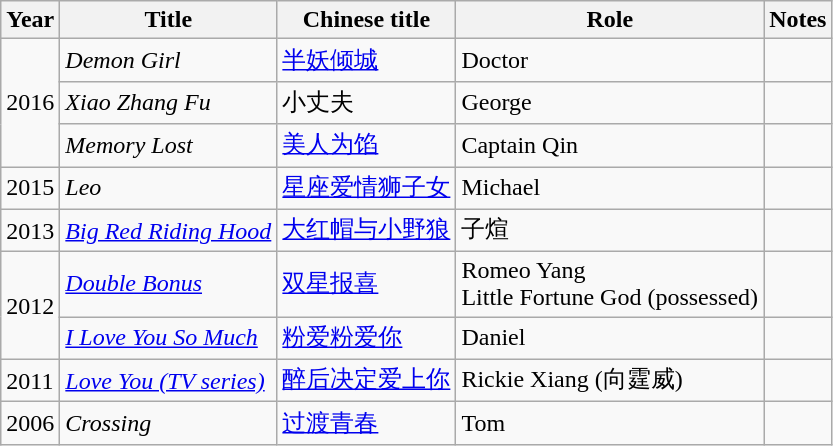<table class="wikitable">
<tr>
<th>Year</th>
<th>Title</th>
<th>Chinese title</th>
<th>Role</th>
<th>Notes</th>
</tr>
<tr>
<td rowspan="3">2016</td>
<td><em>Demon Girl</em></td>
<td><a href='#'>半妖倾城</a></td>
<td>Doctor</td>
<td></td>
</tr>
<tr>
<td><em>Xiao Zhang Fu</em></td>
<td>小丈夫</td>
<td>George</td>
<td></td>
</tr>
<tr>
<td><em>Memory Lost</em></td>
<td><a href='#'>美人为馅</a></td>
<td>Captain Qin</td>
<td></td>
</tr>
<tr>
<td>2015</td>
<td><em>Leo</em></td>
<td><a href='#'>星座爱情狮子女</a></td>
<td>Michael</td>
<td></td>
</tr>
<tr>
<td>2013</td>
<td><em><a href='#'>Big Red Riding Hood</a></em></td>
<td><a href='#'>大红帽与小野狼</a></td>
<td>子煊</td>
<td></td>
</tr>
<tr>
<td rowspan="2">2012</td>
<td><em><a href='#'>Double Bonus</a></em></td>
<td><a href='#'>双星报喜</a></td>
<td>Romeo Yang<br>Little Fortune God (possessed)</td>
<td></td>
</tr>
<tr>
<td><em><a href='#'>I Love You So Much</a></em></td>
<td><a href='#'>粉爱粉爱你</a></td>
<td>Daniel</td>
<td></td>
</tr>
<tr>
<td>2011</td>
<td><em><a href='#'>Love You (TV series)</a></em></td>
<td><a href='#'>醉后决定爱上你</a></td>
<td>Rickie Xiang (向霆威)</td>
<td></td>
</tr>
<tr>
<td>2006</td>
<td><em>Crossing</em></td>
<td><a href='#'>过渡青春</a></td>
<td>Tom</td>
<td></td>
</tr>
</table>
